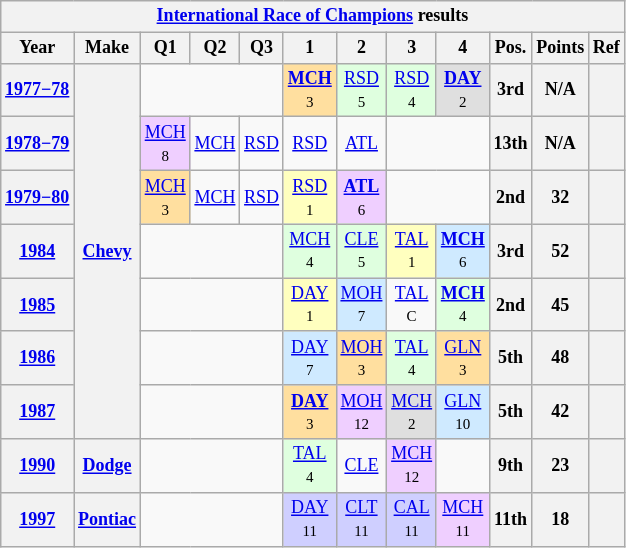<table class="wikitable" style="text-align:center; font-size:75%">
<tr>
<th colspan=12><a href='#'>International Race of Champions</a> results</th>
</tr>
<tr>
<th>Year</th>
<th>Make</th>
<th>Q1</th>
<th>Q2</th>
<th>Q3</th>
<th>1</th>
<th>2</th>
<th>3</th>
<th>4</th>
<th>Pos.</th>
<th>Points</th>
<th>Ref</th>
</tr>
<tr>
<th><a href='#'>1977−78</a></th>
<th rowspan=7><a href='#'>Chevy</a></th>
<td colspan=3></td>
<td style="background:#FFDF9F;"><strong><a href='#'>MCH</a></strong><br><small>3</small></td>
<td style="background:#DFFFDF;"><a href='#'>RSD</a><br><small>5</small></td>
<td style="background:#DFFFDF;"><a href='#'>RSD</a><br><small>4</small></td>
<td style="background:#DFDFDF;"><strong><a href='#'>DAY</a></strong><br><small>2</small></td>
<th>3rd</th>
<th>N/A</th>
<th></th>
</tr>
<tr>
<th><a href='#'>1978−79</a></th>
<td style="background:#EFCFFF;"><a href='#'>MCH</a><br><small>8</small></td>
<td><a href='#'>MCH</a></td>
<td><a href='#'>RSD</a></td>
<td><a href='#'>RSD</a></td>
<td><a href='#'>ATL</a></td>
<td colspan=2></td>
<th>13th</th>
<th>N/A</th>
<th></th>
</tr>
<tr>
<th><a href='#'>1979−80</a></th>
<td style="background:#FFDF9F;"><a href='#'>MCH</a><br><small>3</small></td>
<td><a href='#'>MCH</a></td>
<td><a href='#'>RSD</a></td>
<td style="background:#FFFFBF;"><a href='#'>RSD</a><br><small>1</small></td>
<td style="background:#EFCFFF;"><strong><a href='#'>ATL</a></strong><br><small>6</small></td>
<td colspan=2></td>
<th>2nd</th>
<th>32</th>
<th></th>
</tr>
<tr>
<th><a href='#'>1984</a></th>
<td colspan=3></td>
<td style="background:#DFFFDF;"><a href='#'>MCH</a><br><small>4</small></td>
<td style="background:#DFFFDF;"><a href='#'>CLE</a><br><small>5</small></td>
<td style="background:#FFFFBF;"><a href='#'>TAL</a><br><small>1</small></td>
<td style="background:#CFEAFF;"><strong><a href='#'>MCH</a></strong><br><small>6</small></td>
<th>3rd</th>
<th>52</th>
<th></th>
</tr>
<tr>
<th><a href='#'>1985</a></th>
<td colspan=3></td>
<td style="background:#FFFFBF;"><a href='#'>DAY</a><br><small>1</small></td>
<td style="background:#CFEAFF;"><a href='#'>MOH</a><br><small>7</small></td>
<td><a href='#'>TAL</a><br><small>C</small></td>
<td style="background:#DFFFDF;"><strong><a href='#'>MCH</a></strong><br><small>4</small></td>
<th>2nd</th>
<th>45</th>
<th></th>
</tr>
<tr>
<th><a href='#'>1986</a></th>
<td colspan=3></td>
<td style="background:#CFEAFF;"><a href='#'>DAY</a><br><small>7</small></td>
<td style="background:#FFDF9F;"><a href='#'>MOH</a><br><small>3</small></td>
<td style="background:#DFFFDF;"><a href='#'>TAL</a><br><small>4</small></td>
<td style="background:#FFDF9F;"><a href='#'>GLN</a><br><small>3</small></td>
<th>5th</th>
<th>48</th>
<th></th>
</tr>
<tr>
<th><a href='#'>1987</a></th>
<td colspan=3></td>
<td style="background:#FFDF9F;"><strong><a href='#'>DAY</a></strong><br><small>3</small></td>
<td style="background:#EFCFFF;"><a href='#'>MOH</a><br><small>12</small></td>
<td style="background:#DFDFDF;"><a href='#'>MCH</a><br><small>2</small></td>
<td style="background:#CFEAFF;"><a href='#'>GLN</a><br><small>10</small></td>
<th>5th</th>
<th>42</th>
<th></th>
</tr>
<tr>
<th><a href='#'>1990</a></th>
<th><a href='#'>Dodge</a></th>
<td colspan=3></td>
<td style="background:#DFFFDF;"><a href='#'>TAL</a><br><small>4</small></td>
<td><a href='#'>CLE</a></td>
<td style="background:#EFCFFF;"><a href='#'>MCH</a><br><small>12</small></td>
<td></td>
<th>9th</th>
<th>23</th>
<th></th>
</tr>
<tr>
<th><a href='#'>1997</a></th>
<th><a href='#'>Pontiac</a></th>
<td colspan=3></td>
<td style="background:#CFCFFF;"><a href='#'>DAY</a><br><small>11</small></td>
<td style="background:#CFCFFF;"><a href='#'>CLT</a><br><small>11</small></td>
<td style="background:#CFCFFF;"><a href='#'>CAL</a><br><small>11</small></td>
<td style="background:#EFCFFF;"><a href='#'>MCH</a><br><small>11</small></td>
<th>11th</th>
<th>18</th>
<th></th>
</tr>
</table>
